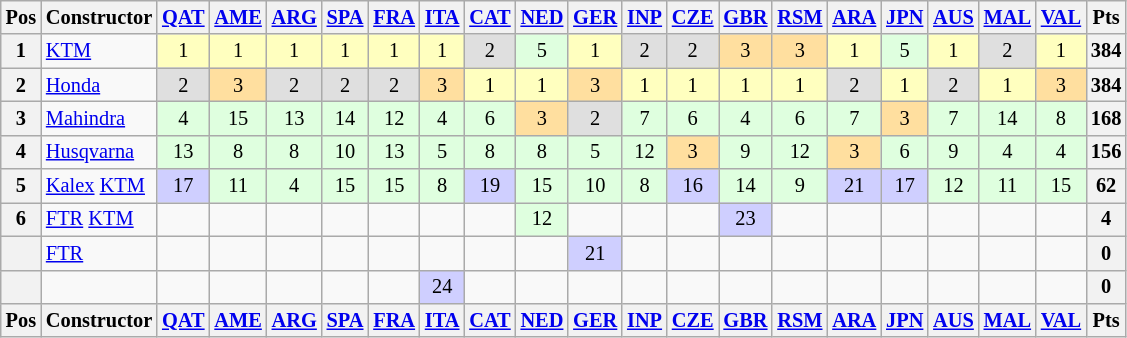<table class="wikitable" style="font-size: 85%; text-align:center">
<tr valign="top">
<th valign="middle">Pos</th>
<th valign="middle">Constructor</th>
<th><a href='#'>QAT</a><br></th>
<th><a href='#'>AME</a><br></th>
<th><a href='#'>ARG</a><br></th>
<th><a href='#'>SPA</a><br></th>
<th><a href='#'>FRA</a><br></th>
<th><a href='#'>ITA</a><br></th>
<th><a href='#'>CAT</a><br></th>
<th><a href='#'>NED</a><br></th>
<th><a href='#'>GER</a><br></th>
<th><a href='#'>INP</a><br></th>
<th><a href='#'>CZE</a><br></th>
<th><a href='#'>GBR</a><br></th>
<th><a href='#'>RSM</a><br></th>
<th><a href='#'>ARA</a><br></th>
<th><a href='#'>JPN</a><br></th>
<th><a href='#'>AUS</a><br></th>
<th><a href='#'>MAL</a><br></th>
<th><a href='#'>VAL</a><br></th>
<th valign="middle">Pts</th>
</tr>
<tr>
<th>1</th>
<td align="left"> <a href='#'>KTM</a></td>
<td style="background:#ffffbf;">1</td>
<td style="background:#ffffbf;">1</td>
<td style="background:#ffffbf;">1</td>
<td style="background:#ffffbf;">1</td>
<td style="background:#ffffbf;">1</td>
<td style="background:#ffffbf;">1</td>
<td style="background:#dfdfdf;">2</td>
<td style="background:#dfffdf;">5</td>
<td style="background:#ffffbf;">1</td>
<td style="background:#dfdfdf;">2</td>
<td style="background:#dfdfdf;">2</td>
<td style="background:#ffdf9f;">3</td>
<td style="background:#ffdf9f;">3</td>
<td style="background:#ffffbf;">1</td>
<td style="background:#dfffdf;">5</td>
<td style="background:#ffffbf;">1</td>
<td style="background:#dfdfdf;">2</td>
<td style="background:#ffffbf;">1</td>
<th>384</th>
</tr>
<tr>
<th>2</th>
<td align="left"> <a href='#'>Honda</a></td>
<td style="background:#dfdfdf;">2</td>
<td style="background:#ffdf9f;">3</td>
<td style="background:#dfdfdf;">2</td>
<td style="background:#dfdfdf;">2</td>
<td style="background:#dfdfdf;">2</td>
<td style="background:#ffdf9f;">3</td>
<td style="background:#ffffbf;">1</td>
<td style="background:#ffffbf;">1</td>
<td style="background:#ffdf9f;">3</td>
<td style="background:#ffffbf;">1</td>
<td style="background:#ffffbf;">1</td>
<td style="background:#ffffbf;">1</td>
<td style="background:#ffffbf;">1</td>
<td style="background:#dfdfdf;">2</td>
<td style="background:#ffffbf;">1</td>
<td style="background:#dfdfdf;">2</td>
<td style="background:#ffffbf;">1</td>
<td style="background:#ffdf9f;">3</td>
<th>384</th>
</tr>
<tr>
<th>3</th>
<td align="left"> <a href='#'>Mahindra</a></td>
<td style="background:#dfffdf;">4</td>
<td style="background:#dfffdf;">15</td>
<td style="background:#dfffdf;">13</td>
<td style="background:#dfffdf;">14</td>
<td style="background:#dfffdf;">12</td>
<td style="background:#dfffdf;">4</td>
<td style="background:#dfffdf;">6</td>
<td style="background:#ffdf9f;">3</td>
<td style="background:#dfdfdf;">2</td>
<td style="background:#dfffdf;">7</td>
<td style="background:#dfffdf;">6</td>
<td style="background:#dfffdf;">4</td>
<td style="background:#dfffdf;">6</td>
<td style="background:#dfffdf;">7</td>
<td style="background:#ffdf9f;">3</td>
<td style="background:#dfffdf;">7</td>
<td style="background:#dfffdf;">14</td>
<td style="background:#dfffdf;">8</td>
<th>168</th>
</tr>
<tr>
<th>4</th>
<td align="left"> <a href='#'>Husqvarna</a></td>
<td style="background:#dfffdf;">13</td>
<td style="background:#dfffdf;">8</td>
<td style="background:#dfffdf;">8</td>
<td style="background:#dfffdf;">10</td>
<td style="background:#dfffdf;">13</td>
<td style="background:#dfffdf;">5</td>
<td style="background:#dfffdf;">8</td>
<td style="background:#dfffdf;">8</td>
<td style="background:#dfffdf;">5</td>
<td style="background:#dfffdf;">12</td>
<td style="background:#ffdf9f;">3</td>
<td style="background:#dfffdf;">9</td>
<td style="background:#dfffdf;">12</td>
<td style="background:#ffdf9f;">3</td>
<td style="background:#dfffdf;">6</td>
<td style="background:#dfffdf;">9</td>
<td style="background:#dfffdf;">4</td>
<td style="background:#dfffdf;">4</td>
<th>156</th>
</tr>
<tr>
<th>5</th>
<td align="left"> <a href='#'>Kalex</a> <a href='#'>KTM</a></td>
<td style="background:#cfcfff;">17</td>
<td style="background:#dfffdf;">11</td>
<td style="background:#dfffdf;">4</td>
<td style="background:#dfffdf;">15</td>
<td style="background:#dfffdf;">15</td>
<td style="background:#dfffdf;">8</td>
<td style="background:#cfcfff;">19</td>
<td style="background:#dfffdf;">15</td>
<td style="background:#dfffdf;">10</td>
<td style="background:#dfffdf;">8</td>
<td style="background:#cfcfff;">16</td>
<td style="background:#dfffdf;">14</td>
<td style="background:#dfffdf;">9</td>
<td style="background:#cfcfff;">21</td>
<td style="background:#cfcfff;">17</td>
<td style="background:#dfffdf;">12</td>
<td style="background:#dfffdf;">11</td>
<td style="background:#dfffdf;">15</td>
<th>62</th>
</tr>
<tr>
<th>6</th>
<td align="left"> <a href='#'>FTR</a> <a href='#'>KTM</a></td>
<td></td>
<td></td>
<td></td>
<td></td>
<td></td>
<td></td>
<td></td>
<td style="background:#dfffdf;">12</td>
<td></td>
<td></td>
<td></td>
<td style="background:#cfcfff;">23</td>
<td></td>
<td></td>
<td></td>
<td></td>
<td></td>
<td></td>
<th>4</th>
</tr>
<tr>
<th></th>
<td align="left"> <a href='#'>FTR</a></td>
<td></td>
<td></td>
<td></td>
<td></td>
<td></td>
<td></td>
<td></td>
<td></td>
<td style="background:#cfcfff;">21</td>
<td></td>
<td></td>
<td></td>
<td></td>
<td></td>
<td></td>
<td></td>
<td></td>
<td></td>
<th>0</th>
</tr>
<tr>
<th></th>
<td align="left"></td>
<td></td>
<td></td>
<td></td>
<td></td>
<td></td>
<td style="background:#cfcfff;">24</td>
<td></td>
<td></td>
<td></td>
<td></td>
<td></td>
<td></td>
<td></td>
<td></td>
<td></td>
<td></td>
<td></td>
<td></td>
<th>0</th>
</tr>
<tr valign="top">
<th valign="middle">Pos</th>
<th valign="middle">Constructor</th>
<th><a href='#'>QAT</a><br></th>
<th><a href='#'>AME</a><br></th>
<th><a href='#'>ARG</a><br></th>
<th><a href='#'>SPA</a><br></th>
<th><a href='#'>FRA</a><br></th>
<th><a href='#'>ITA</a><br></th>
<th><a href='#'>CAT</a><br></th>
<th><a href='#'>NED</a><br></th>
<th><a href='#'>GER</a><br></th>
<th><a href='#'>INP</a><br></th>
<th><a href='#'>CZE</a><br></th>
<th><a href='#'>GBR</a><br></th>
<th><a href='#'>RSM</a><br></th>
<th><a href='#'>ARA</a><br></th>
<th><a href='#'>JPN</a><br></th>
<th><a href='#'>AUS</a><br></th>
<th><a href='#'>MAL</a><br></th>
<th><a href='#'>VAL</a><br></th>
<th valign="middle">Pts</th>
</tr>
</table>
